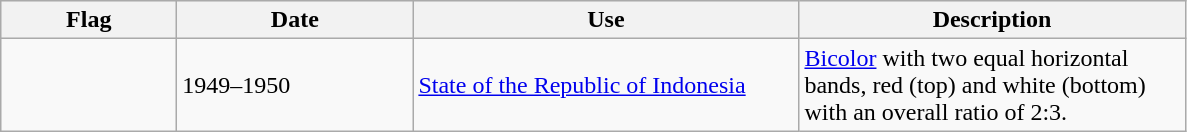<table class="wikitable">
<tr style="background:#efefef;">
<th style="width:110px;">Flag</th>
<th style="width:150px;">Date</th>
<th style="width:250px;">Use</th>
<th style="width:250px;">Description</th>
</tr>
<tr>
<td></td>
<td>1949–1950</td>
<td><a href='#'>State of the Republic of Indonesia</a></td>
<td><a href='#'>Bicolor</a> with two equal horizontal bands, red (top) and white (bottom) with an overall ratio of 2:3.</td>
</tr>
</table>
